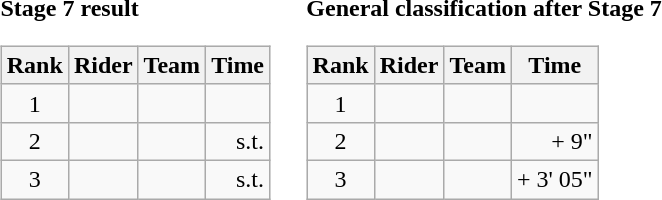<table>
<tr>
<td><strong>Stage 7 result</strong><br><table class="wikitable">
<tr>
<th scope="col">Rank</th>
<th scope="col">Rider</th>
<th scope="col">Team</th>
<th scope="col">Time</th>
</tr>
<tr>
<td style="text-align:center;">1</td>
<td></td>
<td></td>
<td style="text-align:right;"></td>
</tr>
<tr>
<td style="text-align:center;">2</td>
<td></td>
<td></td>
<td style="text-align:right;">s.t.</td>
</tr>
<tr>
<td style="text-align:center;">3</td>
<td></td>
<td></td>
<td style="text-align:right;">s.t.</td>
</tr>
</table>
</td>
<td></td>
<td><strong>General classification after Stage 7</strong><br><table class="wikitable">
<tr>
<th scope="col">Rank</th>
<th scope="col">Rider</th>
<th scope="col">Team</th>
<th scope="col">Time</th>
</tr>
<tr>
<td style="text-align:center;">1</td>
<td></td>
<td></td>
<td style="text-align:right;"></td>
</tr>
<tr>
<td style="text-align:center;">2</td>
<td></td>
<td></td>
<td style="text-align:right;">+ 9"</td>
</tr>
<tr>
<td style="text-align:center;">3</td>
<td></td>
<td></td>
<td style="text-align:right;">+ 3' 05"</td>
</tr>
</table>
</td>
</tr>
</table>
